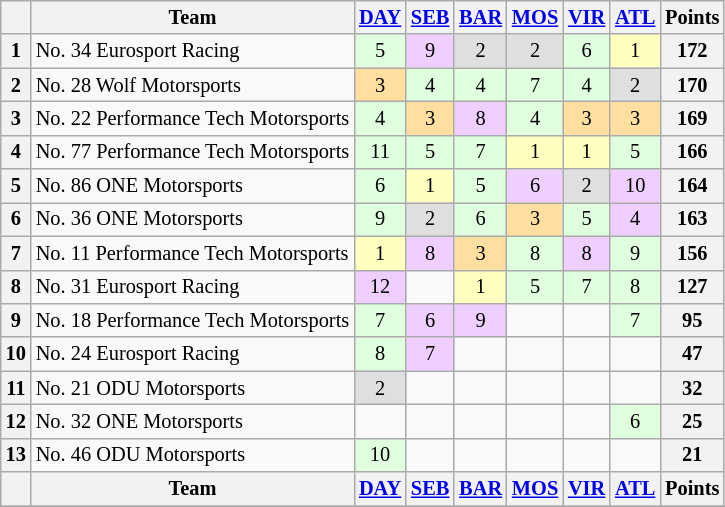<table class="wikitable" style="font-size: 85%; text-align:center;">
<tr>
<th></th>
<th>Team</th>
<th><a href='#'>DAY</a></th>
<th><a href='#'>SEB</a></th>
<th><a href='#'>BAR</a></th>
<th><a href='#'>MOS</a></th>
<th><a href='#'>VIR</a></th>
<th><a href='#'>ATL</a></th>
<th>Points</th>
</tr>
<tr>
<th>1</th>
<td align=left>No. 34 Eurosport Racing</td>
<td style="background:#DFFFDF;">5</td>
<td style="background:#EFCFFF;">9</td>
<td style="background:#DFDFDF;">2</td>
<td style="background:#DFDFDF;">2</td>
<td style="background:#DFFFDF;">6</td>
<td style="background:#FFFFBF;">1</td>
<th>172</th>
</tr>
<tr>
<th>2</th>
<td align=left>No. 28 Wolf Motorsports</td>
<td style="background:#FFDF9F;">3</td>
<td style="background:#DFFFDF;">4</td>
<td style="background:#DFFFDF;">4</td>
<td style="background:#DFFFDF;">7</td>
<td style="background:#DFFFDF;">4</td>
<td style="background:#DFDFDF;">2</td>
<th>170</th>
</tr>
<tr>
<th>3</th>
<td align=left>No. 22 Performance Tech Motorsports</td>
<td style="background:#DFFFDF;">4</td>
<td style="background:#FFDF9F;">3</td>
<td style="background:#EFCFFF;">8</td>
<td style="background:#DFFFDF;">4</td>
<td style="background:#FFDF9F;">3</td>
<td style="background:#FFDF9F;">3</td>
<th>169</th>
</tr>
<tr>
<th>4</th>
<td align=left>No. 77 Performance Tech Motorsports</td>
<td style="background:#DFFFDF;">11</td>
<td style="background:#DFFFDF;">5</td>
<td style="background:#DFFFDF;">7</td>
<td style="background:#FFFFBF;">1</td>
<td style="background:#FFFFBF;">1</td>
<td style="background:#DFFFDF;">5</td>
<th>166</th>
</tr>
<tr>
<th>5</th>
<td align=left>No. 86 ONE Motorsports</td>
<td style="background:#DFFFDF;">6</td>
<td style="background:#FFFFBF;">1</td>
<td style="background:#DFFFDF;">5</td>
<td style="background:#EFCFFF;">6</td>
<td style="background:#DFDFDF;">2</td>
<td style="background:#EFCFFF;">10</td>
<th>164</th>
</tr>
<tr>
<th>6</th>
<td align=left>No. 36 ONE Motorsports</td>
<td style="background:#DFFFDF;">9</td>
<td style="background:#DFDFDF;">2</td>
<td style="background:#DFFFDF;">6</td>
<td style="background:#FFDF9F;">3</td>
<td style="background:#DFFFDF;">5</td>
<td style="background:#EFCFFF;">4</td>
<th>163</th>
</tr>
<tr>
<th>7</th>
<td align=left>No. 11 Performance Tech Motorsports</td>
<td style="background:#FFFFBF;">1</td>
<td style="background:#EFCFFF;">8</td>
<td style="background:#FFDF9F;">3</td>
<td style="background:#DFFFDF;">8</td>
<td style="background:#EFCFFF;">8</td>
<td style="background:#DFFFDF;">9</td>
<th>156</th>
</tr>
<tr>
<th>8</th>
<td align=left>No. 31 Eurosport Racing</td>
<td style="background:#EFCFFF;">12</td>
<td></td>
<td style="background:#FFFFBF;">1</td>
<td style="background:#DFFFDF;">5</td>
<td style="background:#DFFFDF;">7</td>
<td style="background:#DFFFDF;">8</td>
<th>127</th>
</tr>
<tr>
<th>9</th>
<td align=left>No. 18 Performance Tech Motorsports</td>
<td style="background:#DFFFDF;">7</td>
<td style="background:#EFCFFF;">6</td>
<td style="background:#EFCFFF;">9</td>
<td></td>
<td></td>
<td style="background:#DFFFDF;">7</td>
<th>95</th>
</tr>
<tr>
<th>10</th>
<td align=left>No. 24 Eurosport Racing</td>
<td style="background:#DFFFDF;">8</td>
<td style="background:#EFCFFF;">7</td>
<td></td>
<td></td>
<td></td>
<td></td>
<th>47</th>
</tr>
<tr>
<th>11</th>
<td align=left>No. 21 ODU Motorsports</td>
<td style="background:#DFDFDF;">2</td>
<td></td>
<td></td>
<td></td>
<td></td>
<td></td>
<th>32</th>
</tr>
<tr>
<th>12</th>
<td align=left>No. 32 ONE Motorsports</td>
<td></td>
<td></td>
<td></td>
<td></td>
<td></td>
<td style="background:#DFFFDF;">6</td>
<th>25</th>
</tr>
<tr>
<th>13</th>
<td align=left>No. 46 ODU Motorsports</td>
<td style="background:#DFFFDF;">10</td>
<td></td>
<td></td>
<td></td>
<td></td>
<td></td>
<th>21</th>
</tr>
<tr>
<th></th>
<th>Team</th>
<th><a href='#'>DAY</a></th>
<th><a href='#'>SEB</a></th>
<th><a href='#'>BAR</a></th>
<th><a href='#'>MOS</a></th>
<th><a href='#'>VIR</a></th>
<th><a href='#'>ATL</a></th>
<th>Points</th>
</tr>
<tr>
</tr>
</table>
